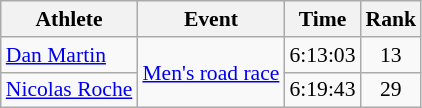<table class="wikitable" style="font-size:90%">
<tr>
<th>Athlete</th>
<th>Event</th>
<th>Time</th>
<th>Rank</th>
</tr>
<tr align=center>
<td align=left><a href='#'>Dan Martin</a></td>
<td align=left rowspan=2><a href='#'>Men's road race</a></td>
<td>6:13:03</td>
<td>13</td>
</tr>
<tr align=center>
<td align=left><a href='#'>Nicolas Roche</a></td>
<td>6:19:43</td>
<td>29</td>
</tr>
</table>
